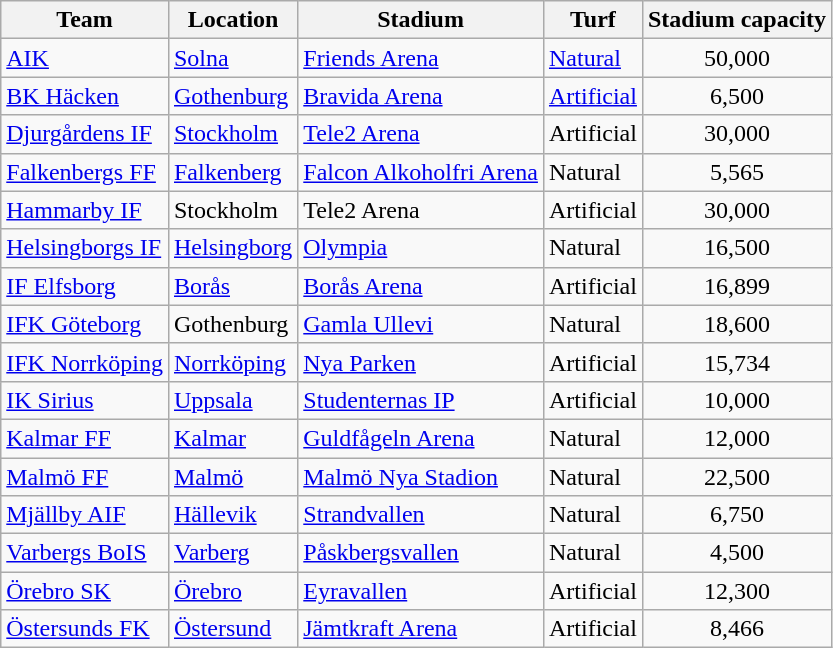<table class="wikitable sortable" style="text-align: left;">
<tr>
<th>Team</th>
<th>Location</th>
<th>Stadium</th>
<th>Turf</th>
<th>Stadium capacity</th>
</tr>
<tr>
<td><a href='#'>AIK</a></td>
<td><a href='#'>Solna</a></td>
<td><a href='#'>Friends Arena</a></td>
<td><a href='#'>Natural</a></td>
<td align="center">50,000</td>
</tr>
<tr>
<td><a href='#'>BK Häcken</a></td>
<td><a href='#'>Gothenburg</a></td>
<td><a href='#'>Bravida Arena</a></td>
<td><a href='#'>Artificial</a></td>
<td align="center">6,500</td>
</tr>
<tr>
<td><a href='#'>Djurgårdens IF</a></td>
<td><a href='#'>Stockholm</a></td>
<td><a href='#'>Tele2 Arena</a></td>
<td>Artificial</td>
<td align="center">30,000</td>
</tr>
<tr>
<td><a href='#'>Falkenbergs FF</a></td>
<td><a href='#'>Falkenberg</a></td>
<td><a href='#'>Falcon Alkoholfri Arena</a></td>
<td>Natural</td>
<td align="center">5,565</td>
</tr>
<tr>
<td><a href='#'>Hammarby IF</a></td>
<td>Stockholm</td>
<td>Tele2 Arena</td>
<td>Artificial</td>
<td align="center">30,000</td>
</tr>
<tr>
<td><a href='#'>Helsingborgs IF</a></td>
<td><a href='#'>Helsingborg</a></td>
<td><a href='#'>Olympia</a></td>
<td>Natural</td>
<td align="center">16,500</td>
</tr>
<tr>
<td><a href='#'>IF Elfsborg</a></td>
<td><a href='#'>Borås</a></td>
<td><a href='#'>Borås Arena</a></td>
<td>Artificial</td>
<td align="center">16,899</td>
</tr>
<tr>
<td><a href='#'>IFK Göteborg</a></td>
<td>Gothenburg</td>
<td><a href='#'>Gamla Ullevi</a></td>
<td>Natural</td>
<td align="center">18,600</td>
</tr>
<tr>
<td><a href='#'>IFK Norrköping</a></td>
<td><a href='#'>Norrköping</a></td>
<td><a href='#'>Nya Parken</a></td>
<td>Artificial</td>
<td align="center">15,734</td>
</tr>
<tr>
<td><a href='#'>IK Sirius</a></td>
<td><a href='#'>Uppsala</a></td>
<td><a href='#'>Studenternas IP</a></td>
<td>Artificial</td>
<td align="center">10,000</td>
</tr>
<tr>
<td><a href='#'>Kalmar FF</a></td>
<td><a href='#'>Kalmar</a></td>
<td><a href='#'>Guldfågeln Arena</a></td>
<td>Natural</td>
<td align="center">12,000</td>
</tr>
<tr>
<td><a href='#'>Malmö FF</a></td>
<td><a href='#'>Malmö</a></td>
<td><a href='#'>Malmö Nya Stadion</a></td>
<td>Natural</td>
<td align="center">22,500</td>
</tr>
<tr>
<td><a href='#'>Mjällby AIF</a></td>
<td><a href='#'>Hällevik</a></td>
<td><a href='#'>Strandvallen</a></td>
<td>Natural</td>
<td align="center">6,750</td>
</tr>
<tr>
<td><a href='#'>Varbergs BoIS</a></td>
<td><a href='#'>Varberg</a></td>
<td><a href='#'>Påskbergsvallen</a></td>
<td>Natural</td>
<td align="center">4,500</td>
</tr>
<tr>
<td><a href='#'>Örebro SK</a></td>
<td><a href='#'>Örebro</a></td>
<td><a href='#'>Eyravallen</a></td>
<td>Artificial</td>
<td align="center">12,300</td>
</tr>
<tr>
<td><a href='#'>Östersunds FK</a></td>
<td><a href='#'>Östersund</a></td>
<td><a href='#'>Jämtkraft Arena</a></td>
<td>Artificial</td>
<td align="center">8,466</td>
</tr>
</table>
